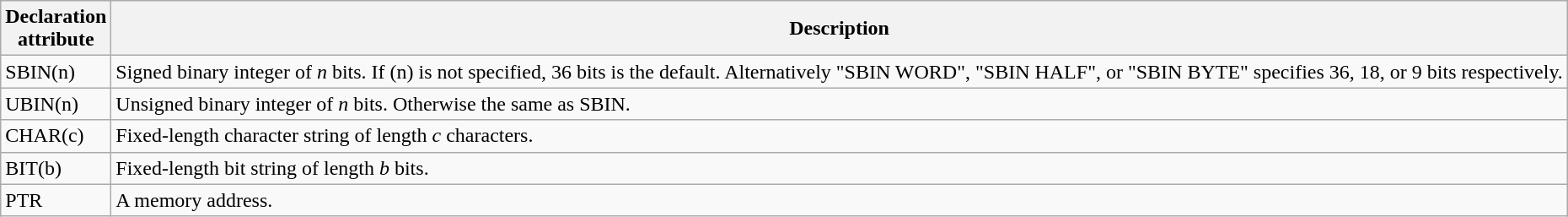<table class="wikitable">
<tr>
<th>Declaration<br>attribute</th>
<th>Description</th>
</tr>
<tr>
<td>SBIN(n)</td>
<td>Signed binary integer of <em>n</em> bits.  If (n) is not specified, 36 bits is the default. Alternatively "SBIN WORD", "SBIN HALF", or "SBIN BYTE" specifies 36, 18, or 9 bits respectively.</td>
</tr>
<tr>
<td>UBIN(n)</td>
<td>Unsigned binary integer of <em>n</em> bits.  Otherwise the same as SBIN.</td>
</tr>
<tr>
<td>CHAR(c)</td>
<td>Fixed-length character string of length <em>c</em> characters.</td>
</tr>
<tr>
<td>BIT(b)</td>
<td>Fixed-length bit string of length <em>b</em> bits.</td>
</tr>
<tr>
<td>PTR</td>
<td>A memory address.</td>
</tr>
</table>
